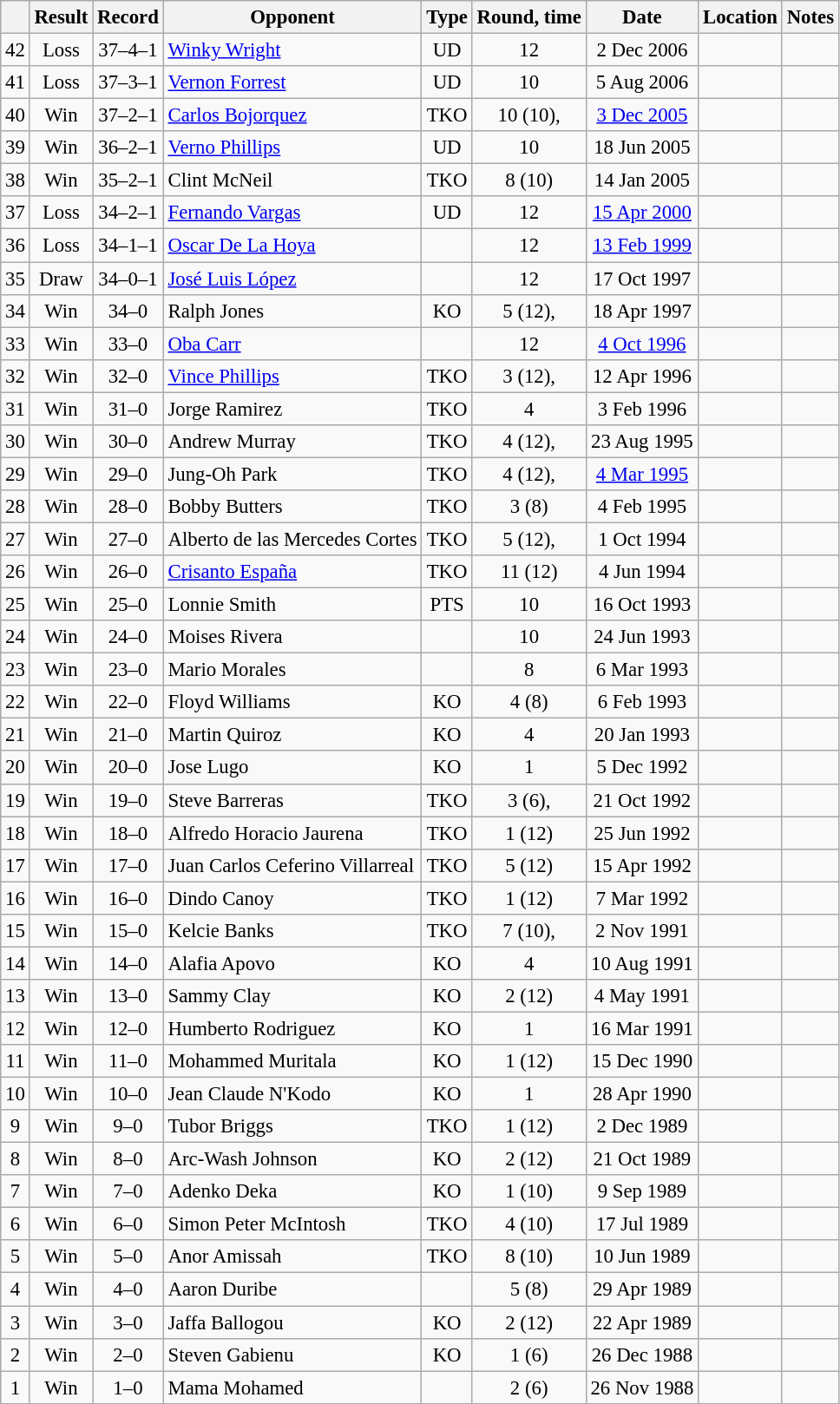<table class="wikitable" style="text-align:center; font-size:95%">
<tr>
<th></th>
<th>Result</th>
<th>Record</th>
<th>Opponent</th>
<th>Type</th>
<th>Round, time</th>
<th>Date</th>
<th>Location</th>
<th>Notes</th>
</tr>
<tr>
<td>42</td>
<td>Loss</td>
<td>37–4–1</td>
<td style="text-align:left;"><a href='#'>Winky Wright</a></td>
<td>UD</td>
<td>12</td>
<td>2 Dec 2006</td>
<td style="text-align:left;"></td>
<td></td>
</tr>
<tr>
<td>41</td>
<td>Loss</td>
<td>37–3–1</td>
<td style="text-align:left;"><a href='#'>Vernon Forrest</a></td>
<td>UD</td>
<td>10</td>
<td>5 Aug 2006</td>
<td style="text-align:left;"></td>
<td></td>
</tr>
<tr>
<td>40</td>
<td>Win</td>
<td>37–2–1</td>
<td style="text-align:left;"><a href='#'>Carlos Bojorquez</a></td>
<td>TKO</td>
<td>10 (10), </td>
<td><a href='#'>3 Dec 2005</a></td>
<td style="text-align:left;"></td>
<td></td>
</tr>
<tr>
<td>39</td>
<td>Win</td>
<td>36–2–1</td>
<td style="text-align:left;"><a href='#'>Verno Phillips</a></td>
<td>UD</td>
<td>10</td>
<td>18 Jun 2005</td>
<td style="text-align:left;"></td>
<td></td>
</tr>
<tr>
<td>38</td>
<td>Win</td>
<td>35–2–1</td>
<td style="text-align:left;">Clint McNeil</td>
<td>TKO</td>
<td>8 (10)</td>
<td>14 Jan 2005</td>
<td style="text-align:left;"></td>
<td></td>
</tr>
<tr>
<td>37</td>
<td>Loss</td>
<td>34–2–1</td>
<td style="text-align:left;"><a href='#'>Fernando Vargas</a></td>
<td>UD</td>
<td>12</td>
<td><a href='#'>15 Apr 2000</a></td>
<td style="text-align:left;"></td>
<td style="text-align:left;"></td>
</tr>
<tr>
<td>36</td>
<td>Loss</td>
<td>34–1–1</td>
<td style="text-align:left;"><a href='#'>Oscar De La Hoya</a></td>
<td></td>
<td>12</td>
<td><a href='#'>13 Feb 1999</a></td>
<td style="text-align:left;"></td>
<td style="text-align:left;"></td>
</tr>
<tr>
<td>35</td>
<td>Draw</td>
<td>34–0–1</td>
<td style="text-align:left;"><a href='#'>José Luis López</a></td>
<td></td>
<td>12</td>
<td>17 Oct 1997</td>
<td style="text-align:left;"></td>
<td style="text-align:left;"></td>
</tr>
<tr>
<td>34</td>
<td>Win</td>
<td>34–0</td>
<td style="text-align:left;">Ralph Jones</td>
<td>KO</td>
<td>5 (12), </td>
<td>18 Apr 1997</td>
<td style="text-align:left;"></td>
<td style="text-align:left;"></td>
</tr>
<tr>
<td>33</td>
<td>Win</td>
<td>33–0</td>
<td style="text-align:left;"><a href='#'>Oba Carr</a></td>
<td></td>
<td>12</td>
<td><a href='#'>4 Oct 1996</a></td>
<td style="text-align:left;"></td>
<td style="text-align:left;"></td>
</tr>
<tr>
<td>32</td>
<td>Win</td>
<td>32–0</td>
<td style="text-align:left;"><a href='#'>Vince Phillips</a></td>
<td>TKO</td>
<td>3 (12), </td>
<td>12 Apr 1996</td>
<td style="text-align:left;"></td>
<td style="text-align:left;"></td>
</tr>
<tr>
<td>31</td>
<td>Win</td>
<td>31–0</td>
<td style="text-align:left;">Jorge Ramirez</td>
<td>TKO</td>
<td>4</td>
<td>3 Feb 1996</td>
<td style="text-align:left;"></td>
<td></td>
</tr>
<tr>
<td>30</td>
<td>Win</td>
<td>30–0</td>
<td style="text-align:left;">Andrew Murray</td>
<td>TKO</td>
<td>4 (12), </td>
<td>23 Aug 1995</td>
<td style="text-align:left;"></td>
<td style="text-align:left;"></td>
</tr>
<tr>
<td>29</td>
<td>Win</td>
<td>29–0</td>
<td style="text-align:left;">Jung-Oh Park</td>
<td>TKO</td>
<td>4 (12), </td>
<td><a href='#'>4 Mar 1995</a></td>
<td style="text-align:left;"></td>
<td style="text-align:left;"></td>
</tr>
<tr>
<td>28</td>
<td>Win</td>
<td>28–0</td>
<td style="text-align:left;">Bobby Butters</td>
<td>TKO</td>
<td>3 (8)</td>
<td>4 Feb 1995</td>
<td style="text-align:left;"></td>
<td></td>
</tr>
<tr>
<td>27</td>
<td>Win</td>
<td>27–0</td>
<td style="text-align:left;">Alberto de las Mercedes Cortes</td>
<td>TKO</td>
<td>5 (12), </td>
<td>1 Oct 1994</td>
<td style="text-align:left;"></td>
<td style="text-align:left;"></td>
</tr>
<tr>
<td>26</td>
<td>Win</td>
<td>26–0</td>
<td style="text-align:left;"><a href='#'>Crisanto España</a></td>
<td>TKO</td>
<td>11 (12)</td>
<td>4 Jun 1994</td>
<td style="text-align:left;"></td>
<td style="text-align:left;"></td>
</tr>
<tr>
<td>25</td>
<td>Win</td>
<td>25–0</td>
<td style="text-align:left;">Lonnie Smith</td>
<td>PTS</td>
<td>10</td>
<td>16 Oct 1993</td>
<td style="text-align:left;"></td>
<td></td>
</tr>
<tr>
<td>24</td>
<td>Win</td>
<td>24–0</td>
<td style="text-align:left;">Moises Rivera</td>
<td></td>
<td>10</td>
<td>24 Jun 1993</td>
<td style="text-align:left;"></td>
<td></td>
</tr>
<tr>
<td>23</td>
<td>Win</td>
<td>23–0</td>
<td style="text-align:left;">Mario Morales</td>
<td></td>
<td>8</td>
<td>6 Mar 1993</td>
<td style="text-align:left;"></td>
<td></td>
</tr>
<tr>
<td>22</td>
<td>Win</td>
<td>22–0</td>
<td style="text-align:left;">Floyd Williams</td>
<td>KO</td>
<td>4 (8)</td>
<td>6 Feb 1993</td>
<td style="text-align:left;"></td>
<td></td>
</tr>
<tr>
<td>21</td>
<td>Win</td>
<td>21–0</td>
<td style="text-align:left;">Martin Quiroz</td>
<td>KO</td>
<td>4</td>
<td>20 Jan 1993</td>
<td style="text-align:left;"></td>
<td></td>
</tr>
<tr>
<td>20</td>
<td>Win</td>
<td>20–0</td>
<td style="text-align:left;">Jose Lugo</td>
<td>KO</td>
<td>1</td>
<td>5 Dec 1992</td>
<td style="text-align:left;"></td>
<td></td>
</tr>
<tr>
<td>19</td>
<td>Win</td>
<td>19–0</td>
<td style="text-align:left;">Steve Barreras</td>
<td>TKO</td>
<td>3 (6), </td>
<td>21 Oct 1992</td>
<td style="text-align:left;"></td>
<td></td>
</tr>
<tr>
<td>18</td>
<td>Win</td>
<td>18–0</td>
<td style="text-align:left;">Alfredo Horacio Jaurena</td>
<td>TKO</td>
<td>1 (12)</td>
<td>25 Jun 1992</td>
<td style="text-align:left;"></td>
<td style="text-align:left;"></td>
</tr>
<tr>
<td>17</td>
<td>Win</td>
<td>17–0</td>
<td style="text-align:left;">Juan Carlos Ceferino Villarreal</td>
<td>TKO</td>
<td>5 (12)</td>
<td>15 Apr 1992</td>
<td style="text-align:left;"></td>
<td style="text-align:left;"></td>
</tr>
<tr>
<td>16</td>
<td>Win</td>
<td>16–0</td>
<td style="text-align:left;">Dindo Canoy</td>
<td>TKO</td>
<td>1 (12)</td>
<td>7 Mar 1992</td>
<td style="text-align:left;"></td>
<td style="text-align:left;"></td>
</tr>
<tr>
<td>15</td>
<td>Win</td>
<td>15–0</td>
<td style="text-align:left;">Kelcie Banks</td>
<td>TKO</td>
<td>7 (10), </td>
<td>2 Nov 1991</td>
<td style="text-align:left;"></td>
<td></td>
</tr>
<tr>
<td>14</td>
<td>Win</td>
<td>14–0</td>
<td style="text-align:left;">Alafia Apovo</td>
<td>KO</td>
<td>4</td>
<td>10 Aug 1991</td>
<td style="text-align:left;"></td>
<td></td>
</tr>
<tr>
<td>13</td>
<td>Win</td>
<td>13–0</td>
<td style="text-align:left;">Sammy Clay</td>
<td>KO</td>
<td>2 (12)</td>
<td>4 May 1991</td>
<td style="text-align:left;"></td>
<td style="text-align:left;"></td>
</tr>
<tr>
<td>12</td>
<td>Win</td>
<td>12–0</td>
<td style="text-align:left;">Humberto Rodriguez</td>
<td>KO</td>
<td>1</td>
<td>16 Mar 1991</td>
<td style="text-align:left;"></td>
<td></td>
</tr>
<tr>
<td>11</td>
<td>Win</td>
<td>11–0</td>
<td style="text-align:left;">Mohammed Muritala</td>
<td>KO</td>
<td>1 (12)</td>
<td>15 Dec 1990</td>
<td style="text-align:left;"></td>
<td style="text-align:left;"></td>
</tr>
<tr>
<td>10</td>
<td>Win</td>
<td>10–0</td>
<td style="text-align:left;">Jean Claude N'Kodo</td>
<td>KO</td>
<td>1</td>
<td>28 Apr 1990</td>
<td style="text-align:left;"></td>
<td></td>
</tr>
<tr>
<td>9</td>
<td>Win</td>
<td>9–0</td>
<td style="text-align:left;">Tubor Briggs</td>
<td>TKO</td>
<td>1 (12)</td>
<td>2 Dec 1989</td>
<td style="text-align:left;"></td>
<td style="text-align:left;"></td>
</tr>
<tr>
<td>8</td>
<td>Win</td>
<td>8–0</td>
<td style="text-align:left;">Arc-Wash Johnson</td>
<td>KO</td>
<td>2 (12)</td>
<td>21 Oct 1989</td>
<td style="text-align:left;"></td>
<td style="text-align:left;"></td>
</tr>
<tr>
<td>7</td>
<td>Win</td>
<td>7–0</td>
<td style="text-align:left;">Adenko Deka</td>
<td>KO</td>
<td>1 (10)</td>
<td>9 Sep 1989</td>
<td style="text-align:left;"></td>
<td></td>
</tr>
<tr>
<td>6</td>
<td>Win</td>
<td>6–0</td>
<td style="text-align:left;">Simon Peter McIntosh</td>
<td>TKO</td>
<td>4 (10)</td>
<td>17 Jul 1989</td>
<td style="text-align:left;"></td>
<td></td>
</tr>
<tr>
<td>5</td>
<td>Win</td>
<td>5–0</td>
<td style="text-align:left;">Anor Amissah</td>
<td>TKO</td>
<td>8 (10)</td>
<td>10 Jun 1989</td>
<td style="text-align:left;"></td>
<td></td>
</tr>
<tr>
<td>4</td>
<td>Win</td>
<td>4–0</td>
<td style="text-align:left;">Aaron Duribe</td>
<td></td>
<td>5 (8)</td>
<td>29 Apr 1989</td>
<td style="text-align:left;"></td>
<td></td>
</tr>
<tr>
<td>3</td>
<td>Win</td>
<td>3–0</td>
<td style="text-align:left;">Jaffa Ballogou</td>
<td>KO</td>
<td>2 (12)</td>
<td>22 Apr 1989</td>
<td style="text-align:left;"></td>
<td style="text-align:left;"></td>
</tr>
<tr>
<td>2</td>
<td>Win</td>
<td>2–0</td>
<td style="text-align:left;">Steven Gabienu</td>
<td>KO</td>
<td>1 (6)</td>
<td>26 Dec 1988</td>
<td style="text-align:left;"></td>
<td></td>
</tr>
<tr>
<td>1</td>
<td>Win</td>
<td>1–0</td>
<td style="text-align:left;">Mama Mohamed</td>
<td></td>
<td>2 (6)</td>
<td>26 Nov 1988</td>
<td style="text-align:left;"></td>
<td></td>
</tr>
</table>
